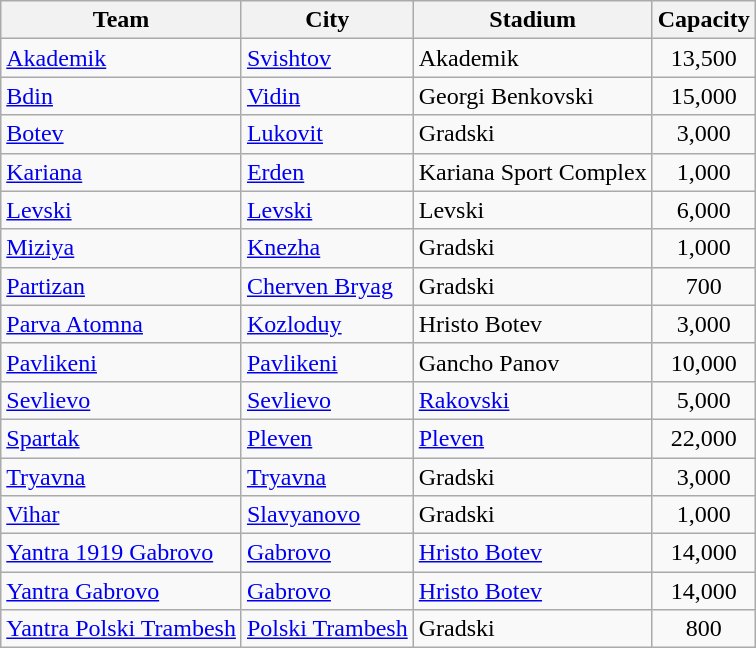<table class="wikitable sortable">
<tr>
<th>Team</th>
<th>City</th>
<th>Stadium</th>
<th>Capacity</th>
</tr>
<tr>
<td><a href='#'>Akademik</a></td>
<td><a href='#'>Svishtov</a></td>
<td>Akademik</td>
<td align="center">13,500</td>
</tr>
<tr>
<td><a href='#'>Bdin</a></td>
<td><a href='#'>Vidin</a></td>
<td>Georgi Benkovski</td>
<td align=center>15,000</td>
</tr>
<tr>
<td><a href='#'>Botev</a></td>
<td><a href='#'>Lukovit</a></td>
<td>Gradski</td>
<td align=center>3,000</td>
</tr>
<tr>
<td><a href='#'>Kariana</a></td>
<td><a href='#'>Erden</a></td>
<td>Kariana Sport Complex</td>
<td align=center>1,000</td>
</tr>
<tr>
<td><a href='#'>Levski</a></td>
<td><a href='#'>Levski</a></td>
<td>Levski</td>
<td align=center>6,000</td>
</tr>
<tr>
<td><a href='#'>Miziya</a></td>
<td><a href='#'>Knezha</a></td>
<td>Gradski</td>
<td align=center>1,000</td>
</tr>
<tr>
<td><a href='#'>Partizan</a></td>
<td><a href='#'>Cherven Bryag</a></td>
<td>Gradski</td>
<td align="center">700</td>
</tr>
<tr>
<td><a href='#'>Parva Atomna</a></td>
<td><a href='#'>Kozloduy</a></td>
<td>Hristo Botev</td>
<td align=center>3,000</td>
</tr>
<tr>
<td><a href='#'>Pavlikeni</a></td>
<td><a href='#'>Pavlikeni</a></td>
<td>Gancho Panov</td>
<td align=center>10,000</td>
</tr>
<tr>
<td><a href='#'>Sevlievo</a></td>
<td><a href='#'>Sevlievo</a></td>
<td><a href='#'>Rakovski</a></td>
<td align=center>5,000</td>
</tr>
<tr>
<td><a href='#'>Spartak</a></td>
<td><a href='#'>Pleven</a></td>
<td><a href='#'>Pleven</a></td>
<td align=center>22,000</td>
</tr>
<tr>
<td><a href='#'>Tryavna</a></td>
<td><a href='#'>Tryavna</a></td>
<td>Gradski</td>
<td align="center">3,000</td>
</tr>
<tr>
<td><a href='#'>Vihar</a></td>
<td><a href='#'>Slavyanovo</a></td>
<td>Gradski</td>
<td align=center>1,000</td>
</tr>
<tr>
<td><a href='#'>Yantra 1919 Gabrovo</a></td>
<td><a href='#'>Gabrovo</a></td>
<td><a href='#'>Hristo Botev</a></td>
<td align="center">14,000</td>
</tr>
<tr>
<td><a href='#'>Yantra Gabrovo</a></td>
<td><a href='#'>Gabrovo</a></td>
<td><a href='#'>Hristo Botev</a></td>
<td align="center">14,000</td>
</tr>
<tr>
<td><a href='#'>Yantra Polski Trambesh</a></td>
<td><a href='#'>Polski Trambesh</a></td>
<td>Gradski</td>
<td align=center>800</td>
</tr>
</table>
